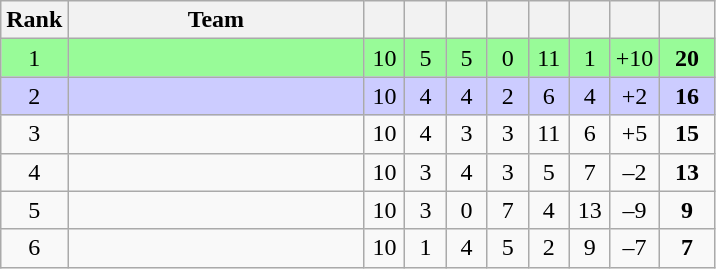<table class="wikitable" style="text-align:center">
<tr>
<th>Rank</th>
<th style="width:190px;">Team</th>
<th width=20px></th>
<th width=20px></th>
<th width=20px></th>
<th width=20px></th>
<th width=20px></th>
<th width=20px></th>
<th width=20px></th>
<th width=30px></th>
</tr>
<tr bgcolor=#98fb98>
<td>1</td>
<td align="left"></td>
<td>10</td>
<td>5</td>
<td>5</td>
<td>0</td>
<td>11</td>
<td>1</td>
<td>+10</td>
<td><strong>20</strong></td>
</tr>
<tr bgcolor=#CCCCFF>
<td>2</td>
<td align="left"></td>
<td>10</td>
<td>4</td>
<td>4</td>
<td>2</td>
<td>6</td>
<td>4</td>
<td>+2</td>
<td><strong>16</strong></td>
</tr>
<tr>
<td>3</td>
<td align="left"></td>
<td>10</td>
<td>4</td>
<td>3</td>
<td>3</td>
<td>11</td>
<td>6</td>
<td>+5</td>
<td><strong>15</strong></td>
</tr>
<tr>
<td>4</td>
<td align="left"></td>
<td>10</td>
<td>3</td>
<td>4</td>
<td>3</td>
<td>5</td>
<td>7</td>
<td>–2</td>
<td><strong>13</strong></td>
</tr>
<tr>
<td>5</td>
<td align="left"></td>
<td>10</td>
<td>3</td>
<td>0</td>
<td>7</td>
<td>4</td>
<td>13</td>
<td>–9</td>
<td><strong>9</strong></td>
</tr>
<tr>
<td>6</td>
<td align="left"></td>
<td>10</td>
<td>1</td>
<td>4</td>
<td>5</td>
<td>2</td>
<td>9</td>
<td>–7</td>
<td><strong>7</strong></td>
</tr>
</table>
